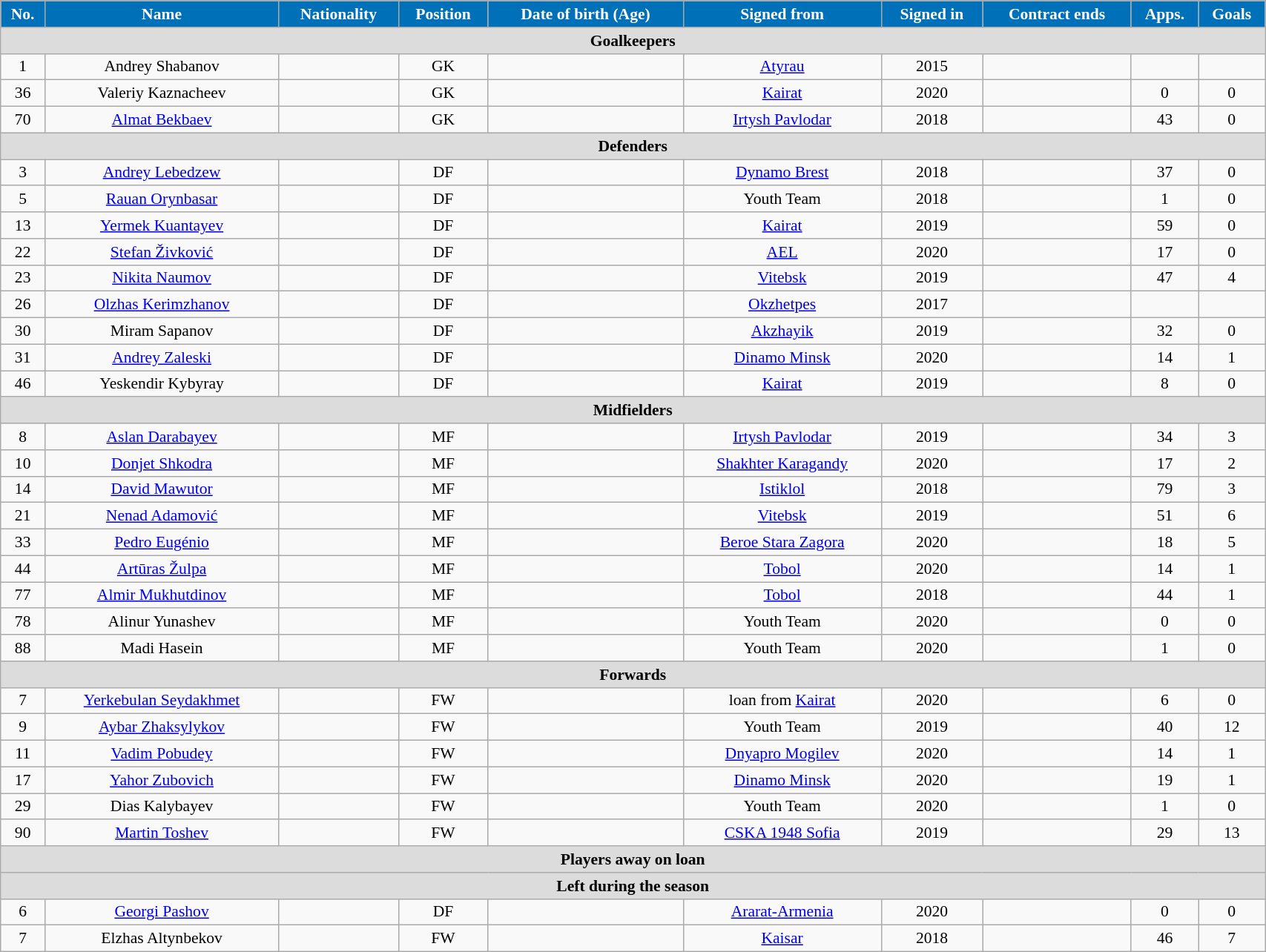<table class="wikitable"  style="text-align:center; font-size:90%; width:90%;">
<tr>
<th style="background:#0070B8; color:#FFFFFF; text-align:center;">No.</th>
<th style="background:#0070B8; color:#FFFFFF; text-align:center;">Name</th>
<th style="background:#0070B8; color:#FFFFFF; text-align:center;">Nationality</th>
<th style="background:#0070B8; color:#FFFFFF; text-align:center;">Position</th>
<th style="background:#0070B8; color:#FFFFFF; text-align:center;">Date of birth (Age)</th>
<th style="background:#0070B8; color:#FFFFFF; text-align:center;">Signed from</th>
<th style="background:#0070B8; color:#FFFFFF; text-align:center;">Signed in</th>
<th style="background:#0070B8; color:#FFFFFF; text-align:center;">Contract ends</th>
<th style="background:#0070B8; color:#FFFFFF; text-align:center;">Apps.</th>
<th style="background:#0070B8; color:#FFFFFF; text-align:center;">Goals</th>
</tr>
<tr>
<th colspan="11"  style="background:#dcdcdc; text-align:center;">Goalkeepers</th>
</tr>
<tr>
<td>1</td>
<td>Andrey Shabanov</td>
<td></td>
<td>GK</td>
<td></td>
<td><a href='#'>Atyrau</a></td>
<td>2015</td>
<td></td>
<td></td>
<td></td>
</tr>
<tr>
<td>36</td>
<td>Valeriy Kaznacheev</td>
<td></td>
<td>GK</td>
<td></td>
<td><a href='#'>Kairat</a></td>
<td>2020</td>
<td></td>
<td>0</td>
<td>0</td>
</tr>
<tr>
<td>70</td>
<td><a href='#'>Almat Bekbaev</a></td>
<td></td>
<td>GK</td>
<td></td>
<td><a href='#'>Irtysh Pavlodar</a></td>
<td>2018</td>
<td></td>
<td>43</td>
<td>0</td>
</tr>
<tr>
<th colspan="11"  style="background:#dcdcdc; text-align:center;">Defenders</th>
</tr>
<tr>
<td>3</td>
<td><a href='#'>Andrey Lebedzew</a></td>
<td></td>
<td>DF</td>
<td></td>
<td><a href='#'>Dynamo Brest</a></td>
<td>2018</td>
<td></td>
<td>37</td>
<td>0</td>
</tr>
<tr>
<td>5</td>
<td><a href='#'>Rauan Orynbasar</a></td>
<td></td>
<td>DF</td>
<td></td>
<td>Youth Team</td>
<td>2018</td>
<td></td>
<td>1</td>
<td>0</td>
</tr>
<tr>
<td>13</td>
<td><a href='#'>Yermek Kuantayev</a></td>
<td></td>
<td>DF</td>
<td></td>
<td><a href='#'>Kairat</a></td>
<td>2019</td>
<td></td>
<td>59</td>
<td>0</td>
</tr>
<tr>
<td>22</td>
<td><a href='#'>Stefan Živković</a></td>
<td></td>
<td>DF</td>
<td></td>
<td><a href='#'>AEL</a></td>
<td>2020</td>
<td></td>
<td>17</td>
<td>0</td>
</tr>
<tr>
<td>23</td>
<td><a href='#'>Nikita Naumov</a></td>
<td></td>
<td>DF</td>
<td></td>
<td><a href='#'>Vitebsk</a></td>
<td>2019</td>
<td></td>
<td>47</td>
<td>4</td>
</tr>
<tr>
<td>26</td>
<td><a href='#'>Olzhas Kerimzhanov</a></td>
<td></td>
<td>DF</td>
<td></td>
<td><a href='#'>Okzhetpes</a></td>
<td>2017</td>
<td></td>
<td></td>
<td></td>
</tr>
<tr>
<td>30</td>
<td>Miram Sapanov</td>
<td></td>
<td>DF</td>
<td></td>
<td><a href='#'>Akzhayik</a></td>
<td>2019</td>
<td></td>
<td>32</td>
<td>0</td>
</tr>
<tr>
<td>31</td>
<td><a href='#'>Andrey Zaleski</a></td>
<td></td>
<td>DF</td>
<td></td>
<td><a href='#'>Dinamo Minsk</a></td>
<td>2020</td>
<td></td>
<td>14</td>
<td>1</td>
</tr>
<tr>
<td>46</td>
<td>Yeskendir Kybyray</td>
<td></td>
<td>DF</td>
<td></td>
<td><a href='#'>Kairat</a></td>
<td>2019</td>
<td></td>
<td>8</td>
<td>0</td>
</tr>
<tr>
<th colspan="11"  style="background:#dcdcdc; text-align:center;">Midfielders</th>
</tr>
<tr>
<td>8</td>
<td><a href='#'>Aslan Darabayev</a></td>
<td></td>
<td>MF</td>
<td></td>
<td><a href='#'>Irtysh Pavlodar</a></td>
<td>2019</td>
<td></td>
<td>34</td>
<td>3</td>
</tr>
<tr>
<td>10</td>
<td><a href='#'>Donjet Shkodra</a></td>
<td></td>
<td>MF</td>
<td></td>
<td><a href='#'>Shakhter Karagandy</a></td>
<td>2020</td>
<td></td>
<td>17</td>
<td>2</td>
</tr>
<tr>
<td>14</td>
<td><a href='#'>David Mawutor</a></td>
<td></td>
<td>MF</td>
<td></td>
<td><a href='#'>Istiklol</a></td>
<td>2018</td>
<td></td>
<td>79</td>
<td>3</td>
</tr>
<tr>
<td>21</td>
<td><a href='#'>Nenad Adamović</a></td>
<td></td>
<td>MF</td>
<td></td>
<td><a href='#'>Vitebsk</a></td>
<td>2019</td>
<td></td>
<td>51</td>
<td>6</td>
</tr>
<tr>
<td>33</td>
<td><a href='#'>Pedro Eugénio</a></td>
<td></td>
<td>MF</td>
<td></td>
<td><a href='#'>Beroe Stara Zagora</a></td>
<td>2020</td>
<td></td>
<td>18</td>
<td>5</td>
</tr>
<tr>
<td>44</td>
<td><a href='#'>Artūras Žulpa</a></td>
<td></td>
<td>MF</td>
<td></td>
<td><a href='#'>Tobol</a></td>
<td>2020</td>
<td></td>
<td>14</td>
<td>1</td>
</tr>
<tr>
<td>77</td>
<td><a href='#'>Almir Mukhutdinov</a></td>
<td></td>
<td>MF</td>
<td></td>
<td><a href='#'>Tobol</a></td>
<td>2018</td>
<td></td>
<td>44</td>
<td>1</td>
</tr>
<tr>
<td>78</td>
<td>Alinur Yunashev</td>
<td></td>
<td>MF</td>
<td></td>
<td>Youth Team</td>
<td>2020</td>
<td></td>
<td>0</td>
<td>0</td>
</tr>
<tr>
<td>88</td>
<td>Madi Hasein</td>
<td></td>
<td>MF</td>
<td></td>
<td>Youth Team</td>
<td>2020</td>
<td></td>
<td>1</td>
<td>0</td>
</tr>
<tr>
<th colspan="11"  style="background:#dcdcdc; text-align:center;">Forwards</th>
</tr>
<tr>
<td>7</td>
<td><a href='#'>Yerkebulan Seydakhmet</a></td>
<td></td>
<td>FW</td>
<td></td>
<td>loan from <a href='#'>Kairat</a></td>
<td>2020</td>
<td></td>
<td>6</td>
<td>0</td>
</tr>
<tr>
<td>9</td>
<td><a href='#'>Aybar Zhaksylykov</a></td>
<td></td>
<td>FW</td>
<td></td>
<td>Youth Team</td>
<td>2019</td>
<td></td>
<td>40</td>
<td>12</td>
</tr>
<tr>
<td>11</td>
<td><a href='#'>Vadim Pobudey</a></td>
<td></td>
<td>FW</td>
<td></td>
<td><a href='#'>Dnyapro Mogilev</a></td>
<td>2020</td>
<td></td>
<td>14</td>
<td>1</td>
</tr>
<tr>
<td>17</td>
<td><a href='#'>Yahor Zubovich</a></td>
<td></td>
<td>FW</td>
<td></td>
<td><a href='#'>Dinamo Minsk</a></td>
<td>2020</td>
<td></td>
<td>19</td>
<td>1</td>
</tr>
<tr>
<td>29</td>
<td>Dias Kalybayev</td>
<td></td>
<td>FW</td>
<td></td>
<td>Youth Team</td>
<td>2020</td>
<td></td>
<td>1</td>
<td>0</td>
</tr>
<tr>
<td>90</td>
<td><a href='#'>Martin Toshev</a></td>
<td></td>
<td>FW</td>
<td></td>
<td><a href='#'>CSKA 1948 Sofia</a></td>
<td>2019</td>
<td></td>
<td>29</td>
<td>13</td>
</tr>
<tr>
<th colspan="11"  style="background:#dcdcdc; text-align:center;">Players away on loan</th>
</tr>
<tr>
<th colspan="11"  style="background:#dcdcdc; text-align:center;">Left during the season</th>
</tr>
<tr>
<td>6</td>
<td><a href='#'>Georgi Pashov</a></td>
<td></td>
<td>DF</td>
<td></td>
<td><a href='#'>Ararat-Armenia</a></td>
<td>2020</td>
<td></td>
<td>0</td>
<td>0</td>
</tr>
<tr>
<td>7</td>
<td>Elzhas Altynbekov</td>
<td></td>
<td>FW</td>
<td></td>
<td><a href='#'>Kaisar</a></td>
<td>2018</td>
<td></td>
<td>46</td>
<td>7</td>
</tr>
</table>
